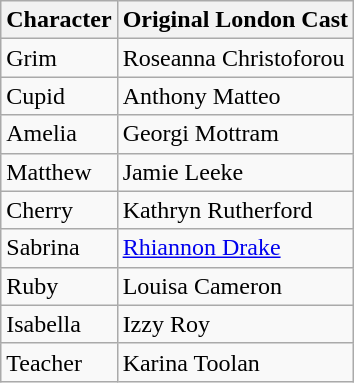<table class="wikitable sortable">
<tr>
<th>Character</th>
<th>Original London Cast</th>
</tr>
<tr>
<td>Grim</td>
<td>Roseanna Christoforou</td>
</tr>
<tr>
<td>Cupid</td>
<td>Anthony Matteo</td>
</tr>
<tr>
<td>Amelia</td>
<td>Georgi Mottram</td>
</tr>
<tr>
<td>Matthew</td>
<td>Jamie Leeke</td>
</tr>
<tr>
<td>Cherry</td>
<td>Kathryn Rutherford</td>
</tr>
<tr>
<td>Sabrina</td>
<td><a href='#'>Rhiannon Drake</a></td>
</tr>
<tr>
<td>Ruby</td>
<td>Louisa Cameron</td>
</tr>
<tr>
<td>Isabella</td>
<td>Izzy Roy</td>
</tr>
<tr>
<td>Teacher</td>
<td>Karina Toolan</td>
</tr>
</table>
